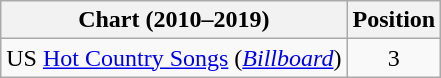<table class="wikitable">
<tr>
<th scope="col">Chart (2010–2019)</th>
<th scope="col">Position</th>
</tr>
<tr>
<td>US <a href='#'>Hot Country Songs</a> (<em><a href='#'>Billboard</a></em>)</td>
<td align="center">3</td>
</tr>
</table>
